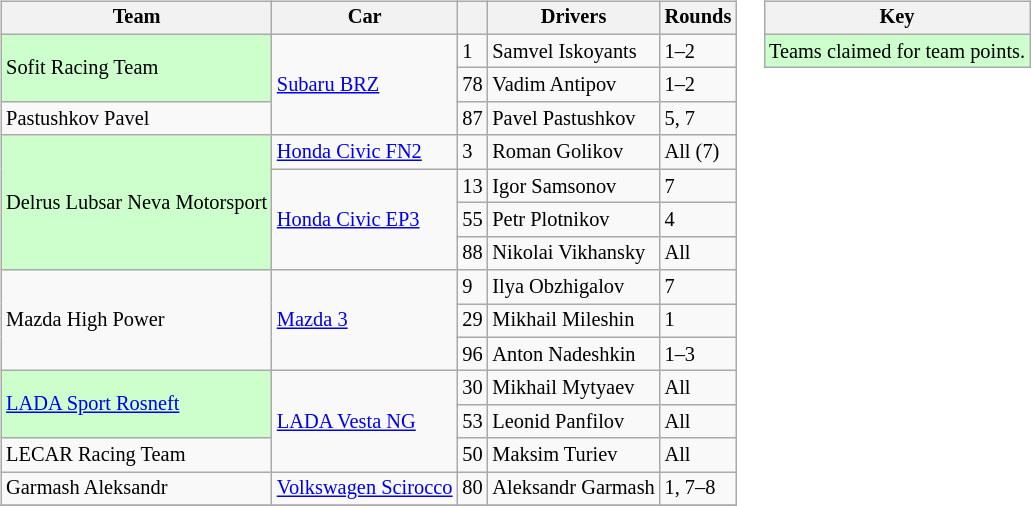<table>
<tr>
<td><br><table class="wikitable" style="font-size: 85%">
<tr>
<th>Team</th>
<th>Car</th>
<th></th>
<th>Drivers</th>
<th>Rounds</th>
</tr>
<tr>
<td rowspan=2 style="background:#ccffcc;">Sofit Racing Team</td>
<td rowspan=3><a href='#'>Subaru BRZ</a></td>
<td>1</td>
<td>Samvel Iskoyants</td>
<td>1–2</td>
</tr>
<tr>
<td>78</td>
<td>Vadim Antipov</td>
<td>1–2</td>
</tr>
<tr>
<td>Pastushkov Pavel</td>
<td>87</td>
<td>Pavel Pastushkov</td>
<td>5, 7</td>
</tr>
<tr>
<td rowspan=4 style="background:#ccffcc;">Delrus Lubsar Neva Motorsport</td>
<td rowspan=1><a href='#'>Honda Civic FN2</a></td>
<td>3</td>
<td>Roman Golikov</td>
<td>All (7)</td>
</tr>
<tr>
<td rowspan=3><a href='#'>Honda Civic EP3</a></td>
<td>13</td>
<td>Igor Samsonov</td>
<td>7</td>
</tr>
<tr>
<td>55</td>
<td>Petr Plotnikov</td>
<td>4</td>
</tr>
<tr>
<td>88</td>
<td>Nikolai Vikhansky</td>
<td>All</td>
</tr>
<tr>
<td rowspan=3>Mazda High Power</td>
<td rowspan=3><a href='#'>Mazda 3</a></td>
<td>9</td>
<td>Ilya Obzhigalov</td>
<td>7</td>
</tr>
<tr>
<td>29</td>
<td>Mikhail Mileshin</td>
<td>1</td>
</tr>
<tr>
<td>96</td>
<td>Anton Nadeshkin</td>
<td>1–3</td>
</tr>
<tr>
<td rowspan=2 style="background:#ccffcc;"><a href='#'>LADA Sport Rosneft</a></td>
<td rowspan=3><a href='#'>LADA Vesta NG</a></td>
<td>30</td>
<td>Mikhail Mytyaev</td>
<td>All</td>
</tr>
<tr>
<td>53</td>
<td>Leonid Panfilov</td>
<td>All</td>
</tr>
<tr>
<td>LECAR Racing Team</td>
<td>50</td>
<td>Maksim Turiev</td>
<td>All</td>
</tr>
<tr>
<td>Garmash Aleksandr</td>
<td><a href='#'>Volkswagen Scirocco</a></td>
<td>80</td>
<td>Aleksandr Garmash</td>
<td>1, 7–8</td>
</tr>
<tr>
</tr>
</table>
</td>
<td valign="top"><br><table class="wikitable" style="font-size: 85%">
<tr>
<th colspan=2>Key</th>
</tr>
<tr>
<td colspan=2 style="background:#ccffcc;">Teams claimed for team points.</td>
</tr>
</table>
</td>
</tr>
</table>
